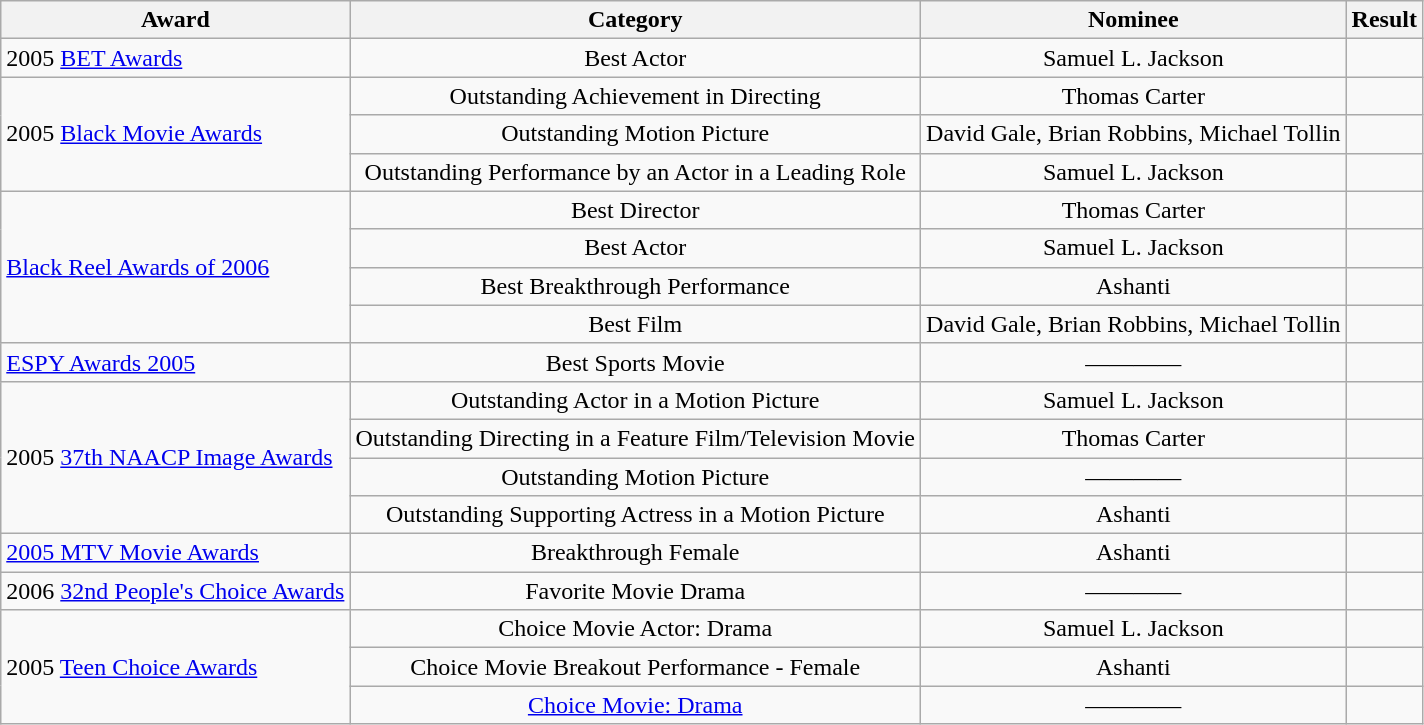<table class="wikitable">
<tr>
<th>Award</th>
<th>Category</th>
<th>Nominee</th>
<th>Result</th>
</tr>
<tr>
<td>2005 <a href='#'>BET Awards</a></td>
<td style="text-align:center;">Best Actor</td>
<td style="text-align:center;">Samuel L. Jackson</td>
<td></td>
</tr>
<tr>
<td rowspan=3>2005 <a href='#'>Black Movie Awards</a></td>
<td style="text-align:center;">Outstanding Achievement in Directing</td>
<td style="text-align:center;">Thomas Carter</td>
<td></td>
</tr>
<tr>
<td style="text-align:center;">Outstanding Motion Picture</td>
<td style="text-align:center;">David Gale, Brian Robbins, Michael Tollin</td>
<td></td>
</tr>
<tr>
<td style="text-align:center;">Outstanding Performance by an Actor in a Leading Role</td>
<td style="text-align:center;">Samuel L. Jackson</td>
<td></td>
</tr>
<tr>
<td rowspan=4><a href='#'>Black Reel Awards of 2006</a></td>
<td style="text-align:center;">Best Director</td>
<td style="text-align:center;">Thomas Carter</td>
<td></td>
</tr>
<tr>
<td style="text-align:center;">Best Actor</td>
<td style="text-align:center;">Samuel L. Jackson</td>
<td></td>
</tr>
<tr>
<td style="text-align:center;">Best Breakthrough Performance</td>
<td style="text-align:center;">Ashanti</td>
<td></td>
</tr>
<tr>
<td style="text-align:center;">Best Film</td>
<td style="text-align:center;">David Gale, Brian Robbins, Michael Tollin</td>
<td></td>
</tr>
<tr>
<td><a href='#'>ESPY Awards 2005</a></td>
<td style="text-align:center;">Best Sports Movie</td>
<td style="text-align:center;">————</td>
<td></td>
</tr>
<tr>
<td rowspan=4>2005 <a href='#'>37th NAACP Image Awards</a></td>
<td style="text-align:center;">Outstanding Actor in a Motion Picture</td>
<td style="text-align:center;">Samuel L. Jackson</td>
<td></td>
</tr>
<tr>
<td style="text-align:center;">Outstanding Directing in a Feature Film/Television Movie</td>
<td style="text-align:center;">Thomas Carter</td>
<td></td>
</tr>
<tr>
<td style="text-align:center;">Outstanding Motion Picture</td>
<td style="text-align:center;">————</td>
<td></td>
</tr>
<tr>
<td style="text-align:center;">Outstanding Supporting Actress in a Motion Picture</td>
<td style="text-align:center;">Ashanti</td>
<td></td>
</tr>
<tr>
<td><a href='#'>2005 MTV Movie Awards</a></td>
<td style="text-align:center;">Breakthrough Female</td>
<td style="text-align:center;">Ashanti</td>
<td></td>
</tr>
<tr>
<td>2006 <a href='#'>32nd People's Choice Awards</a></td>
<td style="text-align:center;">Favorite Movie Drama</td>
<td style="text-align:center;">————</td>
<td></td>
</tr>
<tr>
<td rowspan=3>2005 <a href='#'>Teen Choice Awards</a></td>
<td style="text-align:center;">Choice Movie Actor: Drama</td>
<td style="text-align:center;">Samuel L. Jackson</td>
<td></td>
</tr>
<tr>
<td style="text-align:center;">Choice Movie Breakout Performance - Female</td>
<td style="text-align:center;">Ashanti</td>
<td></td>
</tr>
<tr>
<td style="text-align:center;"><a href='#'>Choice Movie: Drama</a></td>
<td style="text-align:center;">————</td>
<td></td>
</tr>
</table>
